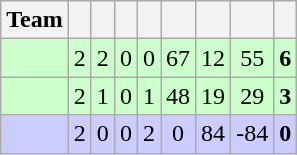<table class="wikitable" style="text-align: center;">
<tr>
<th>Team</th>
<th></th>
<th></th>
<th></th>
<th></th>
<th></th>
<th></th>
<th></th>
<th><strong></strong></th>
</tr>
<tr bgcolor="ccffcc">
<td align="left"></td>
<td>2</td>
<td>2</td>
<td>0</td>
<td>0</td>
<td>67</td>
<td>12</td>
<td>55</td>
<td><strong>6</strong></td>
</tr>
<tr bgcolor="ccffcc">
<td align="left"></td>
<td>2</td>
<td>1</td>
<td>0</td>
<td>1</td>
<td>48</td>
<td>19</td>
<td>29</td>
<td><strong>3</strong></td>
</tr>
<tr bgcolor="ccccff">
<td align="left"></td>
<td>2</td>
<td>0</td>
<td>0</td>
<td>2</td>
<td>0</td>
<td>84</td>
<td>-84</td>
<td><strong>0</strong></td>
</tr>
</table>
